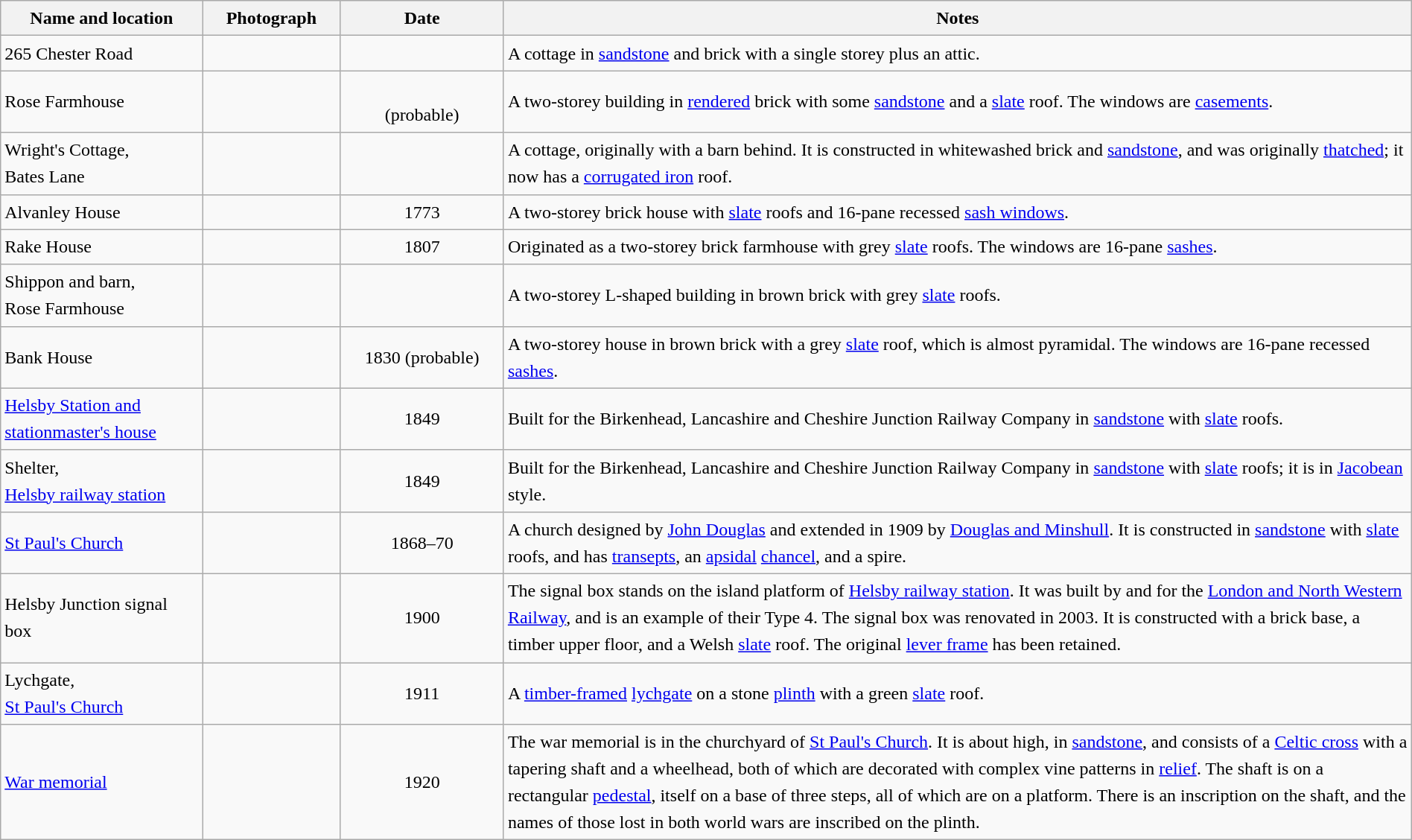<table class="wikitable sortable plainrowheaders" style="width:100%;border:0px;text-align:left;line-height:150%;">
<tr>
<th scope="col"  style="width:150px">Name and location</th>
<th scope="col"  style="width:100px" class="unsortable">Photograph</th>
<th scope="col"  style="width:120px">Date</th>
<th scope="col"  style="width:700px" class="unsortable">Notes</th>
</tr>
<tr>
<td>265 Chester Road<br><small></small></td>
<td></td>
<td align="center"></td>
<td>A cottage in <a href='#'>sandstone</a> and brick with a single storey plus an attic.</td>
</tr>
<tr>
<td>Rose Farmhouse<br><small></small></td>
<td></td>
<td align="center"><br>(probable)</td>
<td>A two-storey building in <a href='#'>rendered</a> brick with some <a href='#'>sandstone</a> and a <a href='#'>slate</a> roof.  The windows are <a href='#'>casements</a>.</td>
</tr>
<tr>
<td>Wright's Cottage,<br>Bates Lane<br><small></small></td>
<td></td>
<td align="center"></td>
<td>A cottage, originally with a barn behind.  It is constructed in whitewashed brick and <a href='#'>sandstone</a>, and was originally <a href='#'>thatched</a>; it now has a <a href='#'>corrugated iron</a> roof.</td>
</tr>
<tr>
<td>Alvanley House<br><small></small></td>
<td></td>
<td align="center">1773</td>
<td>A two-storey brick house with <a href='#'>slate</a> roofs and 16-pane recessed <a href='#'>sash windows</a>.</td>
</tr>
<tr>
<td>Rake House<br><small></small></td>
<td></td>
<td align="center">1807</td>
<td>Originated as a two-storey brick farmhouse with grey <a href='#'>slate</a> roofs.  The windows are 16-pane <a href='#'>sashes</a>.</td>
</tr>
<tr>
<td>Shippon and barn,<br>Rose Farmhouse<br><small></small></td>
<td></td>
<td align="center"></td>
<td>A two-storey L-shaped building in brown brick with grey <a href='#'>slate</a> roofs.</td>
</tr>
<tr>
<td>Bank House<br><small></small></td>
<td></td>
<td align="center">1830 (probable)</td>
<td>A two-storey house in brown brick with a grey <a href='#'>slate</a> roof, which is almost pyramidal.  The windows are 16-pane recessed <a href='#'>sashes</a>.</td>
</tr>
<tr>
<td><a href='#'>Helsby Station and stationmaster's house</a><br><small></small></td>
<td></td>
<td align="center">1849</td>
<td>Built for the Birkenhead, Lancashire and Cheshire Junction Railway Company in <a href='#'>sandstone</a> with <a href='#'>slate</a> roofs.</td>
</tr>
<tr>
<td>Shelter,<br><a href='#'>Helsby railway station</a><br><small></small></td>
<td></td>
<td align="center">1849</td>
<td>Built for the Birkenhead, Lancashire and Cheshire Junction Railway Company in <a href='#'>sandstone</a> with <a href='#'>slate</a> roofs; it is in <a href='#'>Jacobean</a> style.</td>
</tr>
<tr>
<td><a href='#'>St Paul's Church</a><br><small></small></td>
<td></td>
<td align="center">1868–70</td>
<td>A church designed by <a href='#'>John Douglas</a> and extended in 1909 by <a href='#'>Douglas and Minshull</a>.  It is constructed in <a href='#'>sandstone</a> with <a href='#'>slate</a> roofs, and has <a href='#'>transepts</a>, an <a href='#'>apsidal</a> <a href='#'>chancel</a>, and a spire.</td>
</tr>
<tr>
<td>Helsby Junction signal box<br><small></small></td>
<td></td>
<td align="center">1900</td>
<td>The signal box stands on the island platform of <a href='#'>Helsby railway station</a>.  It was built by and for the <a href='#'>London and North Western Railway</a>, and is an example of their Type 4.  The signal box was renovated in 2003.  It is constructed with a brick base, a timber upper floor, and a Welsh <a href='#'>slate</a> roof.  The original <a href='#'>lever frame</a> has been retained.</td>
</tr>
<tr>
<td>Lychgate,<br><a href='#'>St Paul's Church</a><br><small></small></td>
<td></td>
<td align="center">1911</td>
<td>A <a href='#'>timber-framed</a> <a href='#'>lychgate</a> on a stone <a href='#'>plinth</a> with a green <a href='#'>slate</a> roof.</td>
</tr>
<tr>
<td><a href='#'>War memorial</a><br><small></small></td>
<td></td>
<td align="center">1920</td>
<td>The war memorial is in the churchyard of <a href='#'>St Paul's Church</a>.  It is about  high, in <a href='#'>sandstone</a>, and consists of a <a href='#'>Celtic cross</a> with a tapering shaft and a wheelhead, both of which are decorated with complex vine patterns in <a href='#'>relief</a>.  The shaft is on a rectangular <a href='#'>pedestal</a>, itself on a base of three steps, all of which are on a platform.  There is an inscription on the shaft, and the names of those lost in both world wars are inscribed on the plinth.</td>
</tr>
<tr>
</tr>
</table>
